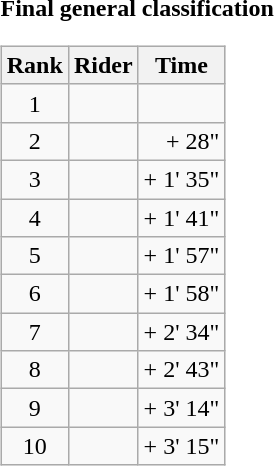<table>
<tr>
<td><strong>Final general classification</strong><br><table class="wikitable">
<tr>
<th scope="col">Rank</th>
<th scope="col">Rider</th>
<th scope="col">Time</th>
</tr>
<tr>
<td style="text-align:center;">1</td>
<td></td>
<td style="text-align:right;"></td>
</tr>
<tr>
<td style="text-align:center;">2</td>
<td></td>
<td style="text-align:right;">+ 28"</td>
</tr>
<tr>
<td style="text-align:center;">3</td>
<td></td>
<td style="text-align:right;">+ 1' 35"</td>
</tr>
<tr>
<td style="text-align:center;">4</td>
<td></td>
<td style="text-align:right;">+ 1' 41"</td>
</tr>
<tr>
<td style="text-align:center;">5</td>
<td></td>
<td style="text-align:right;">+ 1' 57"</td>
</tr>
<tr>
<td style="text-align:center;">6</td>
<td></td>
<td style="text-align:right;">+ 1' 58"</td>
</tr>
<tr>
<td style="text-align:center;">7</td>
<td></td>
<td style="text-align:right;">+ 2' 34"</td>
</tr>
<tr>
<td style="text-align:center;">8</td>
<td></td>
<td style="text-align:right;">+ 2' 43"</td>
</tr>
<tr>
<td style="text-align:center;">9</td>
<td></td>
<td style="text-align:right;">+ 3' 14"</td>
</tr>
<tr>
<td style="text-align:center;">10</td>
<td></td>
<td style="text-align:right;">+ 3' 15"</td>
</tr>
</table>
</td>
</tr>
</table>
